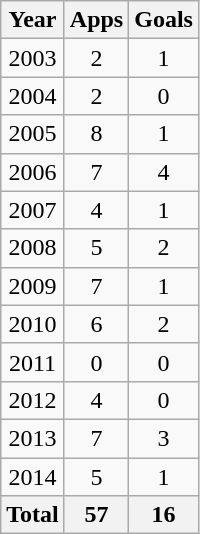<table class="wikitable" style="text-align:center">
<tr>
<th>Year</th>
<th>Apps</th>
<th>Goals</th>
</tr>
<tr>
<td>2003</td>
<td>2</td>
<td>1</td>
</tr>
<tr>
<td>2004</td>
<td>2</td>
<td>0</td>
</tr>
<tr>
<td>2005</td>
<td>8</td>
<td>1</td>
</tr>
<tr>
<td>2006</td>
<td>7</td>
<td>4</td>
</tr>
<tr>
<td>2007</td>
<td>4</td>
<td>1</td>
</tr>
<tr>
<td>2008</td>
<td>5</td>
<td>2</td>
</tr>
<tr>
<td>2009</td>
<td>7</td>
<td>1</td>
</tr>
<tr>
<td>2010</td>
<td>6</td>
<td>2</td>
</tr>
<tr>
<td>2011</td>
<td>0</td>
<td>0</td>
</tr>
<tr>
<td>2012</td>
<td>4</td>
<td>0</td>
</tr>
<tr>
<td>2013</td>
<td>7</td>
<td>3</td>
</tr>
<tr>
<td>2014</td>
<td>5</td>
<td>1</td>
</tr>
<tr>
<th>Total</th>
<th>57</th>
<th>16</th>
</tr>
</table>
